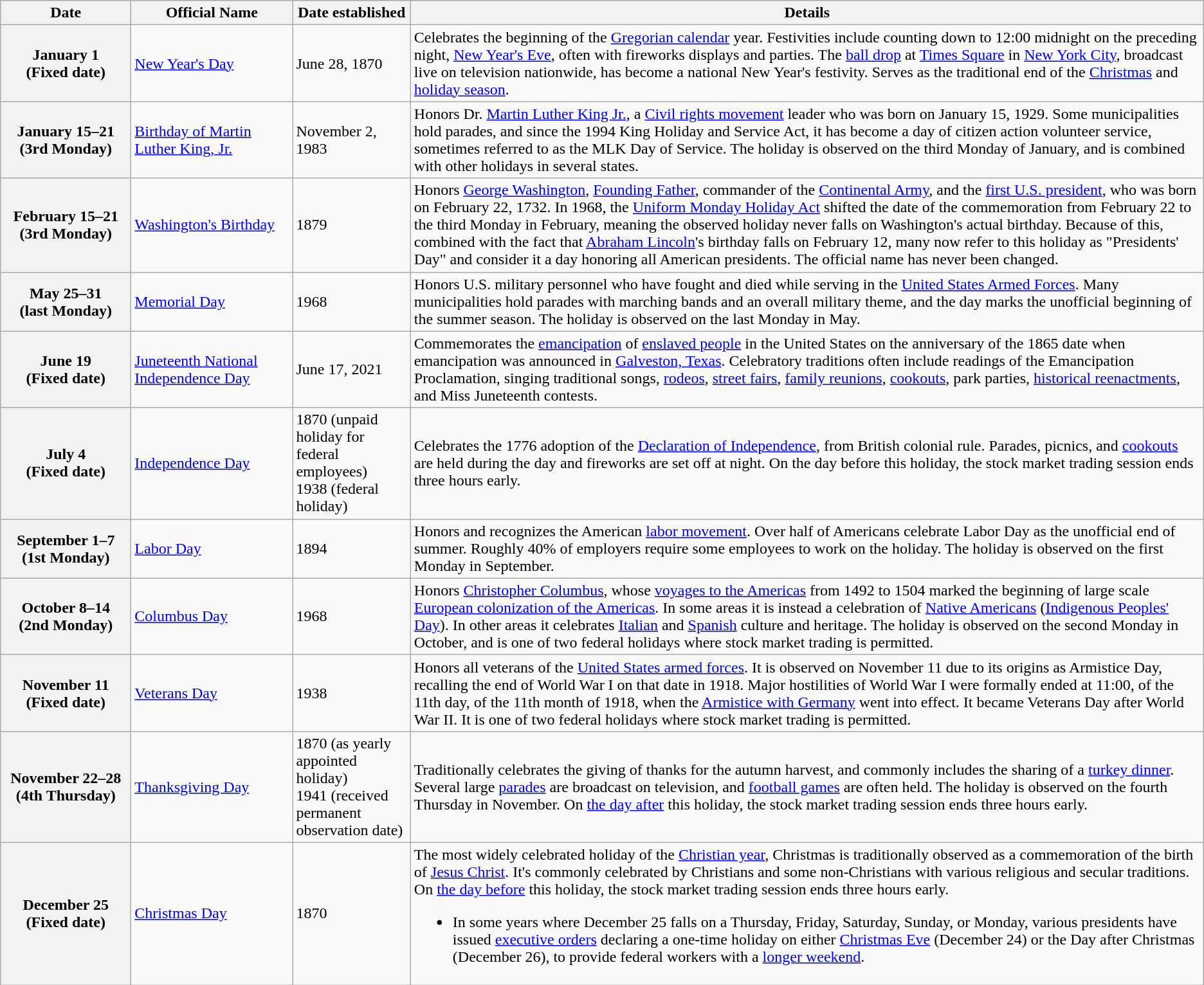<table class="wikitable">
<tr style="background:#efefef;">
<th scope="col" style="width: 8em;">Date</th>
<th scope="col" style="width: 10em;">Official Name</th>
<th>Date established</th>
<th scope="col">Details</th>
</tr>
<tr>
<th scope="row">January 1<br>(Fixed date)</th>
<td nowrap=""><a href='#'>New Year's Day</a></td>
<td>June 28, 1870</td>
<td>Celebrates the beginning of the <a href='#'>Gregorian calendar</a> year. Festivities include counting down to 12:00 midnight on the preceding night, <a href='#'>New Year's Eve</a>, often with fireworks displays and parties. The <a href='#'>ball drop</a> at <a href='#'>Times Square</a> in <a href='#'>New York City</a>, broadcast live on television nationwide, has become a national New Year's festivity. Serves as the traditional end of the <a href='#'>Christmas</a> and <a href='#'>holiday season</a>.</td>
</tr>
<tr>
<th scope="row">January 15–21<br>(3rd Monday)</th>
<td><a href='#'>Birthday of Martin Luther King, Jr.</a></td>
<td>November 2, 1983</td>
<td>Honors Dr. <a href='#'>Martin Luther King Jr.</a>, a <a href='#'>Civil rights movement</a> leader who was born on January 15, 1929. Some municipalities hold parades, and since the 1994 King Holiday and Service Act, it has become a day of citizen action volunteer service, sometimes referred to as the MLK Day of Service. The holiday is observed on the third Monday of January, and is combined with other holidays in several states.</td>
</tr>
<tr>
<th scope="row">February 15–21<br>(3rd Monday)</th>
<td><a href='#'>Washington's Birthday</a></td>
<td>1879</td>
<td>Honors <a href='#'>George Washington</a>, <a href='#'>Founding Father</a>, commander of the <a href='#'>Continental Army</a>, and the <a href='#'>first U.S. president</a>, who was born on February 22, 1732. In 1968, the <a href='#'>Uniform Monday Holiday Act</a> shifted the date of the commemoration from February 22 to the third Monday in February, meaning the observed holiday never falls on Washington's actual birthday. Because of this, combined with the fact that <a href='#'>Abraham Lincoln</a>'s birthday falls on February 12, many now refer to this holiday as "Presidents' Day" and consider it a day honoring all American presidents. The official name has never been changed.</td>
</tr>
<tr>
<th scope="row">May 25–31<br>(last Monday)</th>
<td><a href='#'>Memorial Day</a></td>
<td>1968</td>
<td>Honors U.S. military personnel who have fought and died while serving in the <a href='#'>United States Armed Forces</a>. Many municipalities hold parades with marching bands and an overall military theme, and the day marks the unofficial beginning of the summer season. The holiday is observed on the last Monday in May.</td>
</tr>
<tr>
<th scope="row">June 19<br>(Fixed date)</th>
<td><a href='#'>Juneteenth National Independence Day</a></td>
<td>June 17, 2021</td>
<td>Commemorates the <a href='#'>emancipation</a> of <a href='#'>enslaved people</a> in the United States on the anniversary of the 1865 date when emancipation was announced in <a href='#'>Galveston, Texas</a>. Celebratory traditions often include readings of the Emancipation Proclamation, singing traditional songs, <a href='#'>rodeos</a>, <a href='#'>street fairs</a>, <a href='#'>family reunions</a>, <a href='#'>cookouts</a>, park parties, <a href='#'>historical reenactments</a>, and Miss Juneteenth contests.</td>
</tr>
<tr>
<th scope="row">July 4<br>(Fixed date)</th>
<td><a href='#'>Independence Day</a></td>
<td>1870 (unpaid holiday for federal employees)<br>1938 (federal holiday)</td>
<td>Celebrates the 1776 adoption of the <a href='#'>Declaration of Independence</a>, from British colonial rule. Parades, picnics, and <a href='#'>cookouts</a> are held during the day and fireworks are set off at night. On the day before this holiday, the stock market trading session ends three hours early.</td>
</tr>
<tr>
<th scope="row">September 1–7<br>(1st Monday)</th>
<td><a href='#'>Labor Day</a></td>
<td>1894</td>
<td>Honors and recognizes the American <a href='#'>labor movement</a>. Over half of Americans celebrate Labor Day as the unofficial end of summer. Roughly 40% of employers require some employees to work on the holiday.  The holiday is observed on the first Monday in September.</td>
</tr>
<tr>
<th scope="row">October 8–14<br>(2nd Monday)</th>
<td><a href='#'>Columbus Day</a></td>
<td>1968</td>
<td>Honors <a href='#'>Christopher Columbus</a>, whose <a href='#'>voyages to the Americas</a> from 1492 to 1504 marked the beginning of large scale <a href='#'>European colonization of the Americas</a>. In some areas it is instead a celebration of <a href='#'>Native Americans</a> (<a href='#'>Indigenous Peoples' Day</a>). In other areas it celebrates <a href='#'>Italian</a> and <a href='#'>Spanish</a> culture and heritage. The holiday is observed on the second Monday in October, and is one of two federal holidays where stock market trading is permitted.</td>
</tr>
<tr>
<th scope="row">November 11<br>(Fixed date)</th>
<td><a href='#'>Veterans Day</a></td>
<td>1938</td>
<td>Honors all veterans of the <a href='#'>United States armed forces</a>. It is observed on November 11 due to its origins as Armistice Day, recalling the end of World War I on that date in 1918. Major hostilities of World War I were formally ended at 11:00, of the 11th day, of the 11th month of 1918, when the <a href='#'>Armistice with Germany</a> went into effect. It became Veterans Day after World War II. It is one of two federal holidays where stock market trading is permitted.</td>
</tr>
<tr>
<th scope="row">November 22–28<br>(4th Thursday)</th>
<td><a href='#'>Thanksgiving Day</a></td>
<td>1870 (as yearly appointed holiday)<br>1941 (received permanent observation date)</td>
<td>Traditionally celebrates the giving of thanks for the autumn harvest, and commonly includes the sharing of a <a href='#'>turkey dinner</a>. Several large <a href='#'>parades</a> are broadcast on television, and <a href='#'>football games</a> are often held. The holiday is observed on the fourth Thursday in November. On <a href='#'>the day after</a> this holiday, the stock market trading session ends three hours early.</td>
</tr>
<tr>
<th scope="row">December 25<br>(Fixed date)</th>
<td><a href='#'>Christmas Day</a></td>
<td>1870</td>
<td>The most widely celebrated holiday of the <a href='#'>Christian year</a>, Christmas is traditionally observed as a commemoration of the birth of <a href='#'>Jesus Christ</a>. It's commonly celebrated by Christians and some non-Christians with various religious and secular traditions. On <a href='#'>the day before</a> this holiday, the stock market trading session ends three hours early.<br><ul><li>In some years where December 25 falls on a Thursday, Friday, Saturday, Sunday, or Monday, various presidents have issued <a href='#'>executive orders</a> declaring a one-time holiday on either <a href='#'>Christmas Eve</a> (December 24) or the Day after Christmas (December 26), to provide federal workers with a <a href='#'>longer weekend</a>.</li></ul></td>
</tr>
</table>
